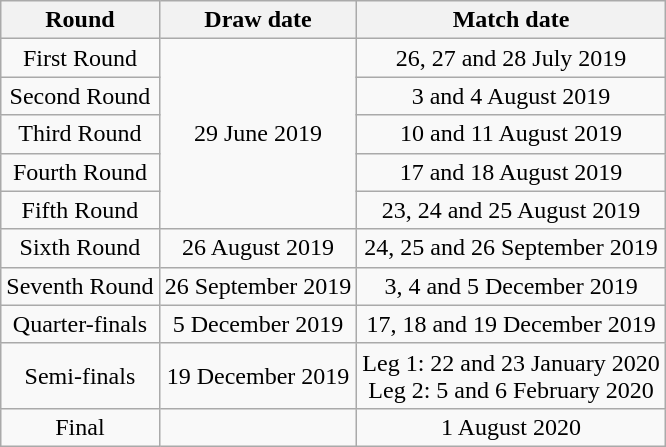<table class="wikitable" style="text-align:center">
<tr>
<th>Round</th>
<th>Draw date</th>
<th>Match date</th>
</tr>
<tr>
<td>First Round</td>
<td rowspan=5>29 June 2019</td>
<td>26, 27 and 28 July 2019</td>
</tr>
<tr>
<td>Second Round</td>
<td>3 and 4 August 2019</td>
</tr>
<tr>
<td>Third Round</td>
<td>10 and 11 August 2019</td>
</tr>
<tr>
<td>Fourth Round</td>
<td>17 and 18 August 2019</td>
</tr>
<tr>
<td>Fifth Round</td>
<td>23, 24 and 25 August 2019</td>
</tr>
<tr>
<td>Sixth Round</td>
<td>26 August 2019</td>
<td>24, 25 and 26 September 2019</td>
</tr>
<tr>
<td>Seventh Round</td>
<td>26 September 2019</td>
<td>3, 4 and 5 December 2019</td>
</tr>
<tr>
<td>Quarter-finals</td>
<td>5 December 2019</td>
<td>17, 18 and 19 December 2019</td>
</tr>
<tr>
<td>Semi-finals</td>
<td>19 December 2019</td>
<td>Leg 1: 22 and 23 January 2020<br>Leg 2: 5 and 6 February 2020</td>
</tr>
<tr>
<td>Final</td>
<td></td>
<td>1 August 2020</td>
</tr>
</table>
